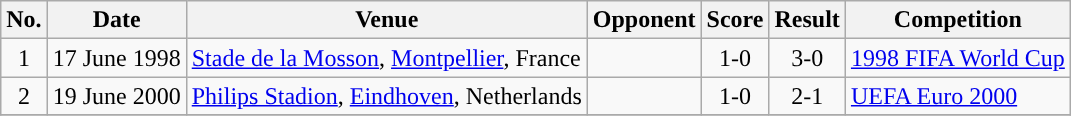<table class="wikitable sortable">
<tr>
<th scope="col">No.</th>
<th scope="col">Date</th>
<th scope="col">Venue</th>
<th scope="col">Opponent</th>
<th scope="col">Score</th>
<th scope="col">Result</th>
<th scope="col">Competition</th>
</tr>
<tr>
<td align="center">1</td>
<td>17 June 1998</td>
<td><a href='#'>Stade de la Mosson</a>, <a href='#'>Montpellier</a>, France</td>
<td></td>
<td align="center">1-0</td>
<td align="center">3-0</td>
<td><a href='#'>1998 FIFA World Cup</a></td>
</tr>
<tr>
<td align="center">2</td>
<td>19 June 2000</td>
<td><a href='#'>Philips Stadion</a>, <a href='#'>Eindhoven</a>, Netherlands</td>
<td></td>
<td align="center">1-0</td>
<td align="center">2-1</td>
<td><a href='#'>UEFA Euro 2000</a></td>
</tr>
<tr>
</tr>
</table>
